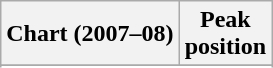<table class="wikitable sortable plainrowheaders" style="text-align:center">
<tr>
<th scope="col">Chart (2007–08)</th>
<th scope="col">Peak<br> position</th>
</tr>
<tr>
</tr>
<tr>
</tr>
</table>
